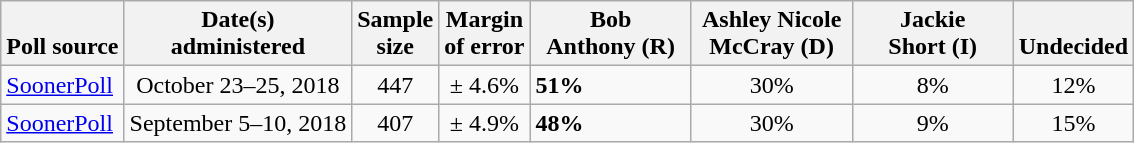<table class="wikitable">
<tr valign=bottom>
<th>Poll source</th>
<th>Date(s)<br>administered</th>
<th>Sample<br>size</th>
<th>Margin<br>of error</th>
<th style="width:100px;">Bob<br>Anthony (R)</th>
<th style="width:100px;">Ashley Nicole<br>McCray (D)</th>
<th style="width:100px;">Jackie<br>Short (I)</th>
<th>Undecided</th>
</tr>
<tr>
<td><a href='#'>SoonerPoll</a></td>
<td align=center>October 23–25, 2018</td>
<td align=center>447</td>
<td align=center>± 4.6%</td>
<td><strong>51%</strong></td>
<td align=center>30%</td>
<td align=center>8%</td>
<td align=center>12%</td>
</tr>
<tr>
<td><a href='#'>SoonerPoll</a></td>
<td align=center>September 5–10, 2018</td>
<td align=center>407</td>
<td align=center>± 4.9%</td>
<td><strong>48%</strong></td>
<td align=center>30%</td>
<td align=center>9%</td>
<td align=center>15%</td>
</tr>
</table>
